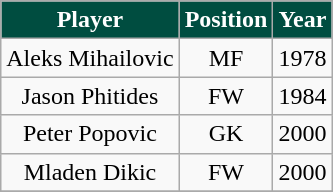<table class="wikitable" border="1">
<tr align="center">
<th style="background:#004D40; color:White;">Player</th>
<th style="background:#004D40; color:White;">Position</th>
<th style="background:#004D40; color:White;">Year</th>
</tr>
<tr style="text-align:center;">
<td>Aleks Mihailovic</td>
<td>MF</td>
<td>1978</td>
</tr>
<tr style="text-align:center;">
<td>Jason Phitides</td>
<td>FW</td>
<td>1984</td>
</tr>
<tr style="text-align:center;">
<td>Peter Popovic</td>
<td>GK</td>
<td>2000</td>
</tr>
<tr style="text-align:center;">
<td>Mladen Dikic</td>
<td>FW</td>
<td>2000</td>
</tr>
<tr>
</tr>
</table>
